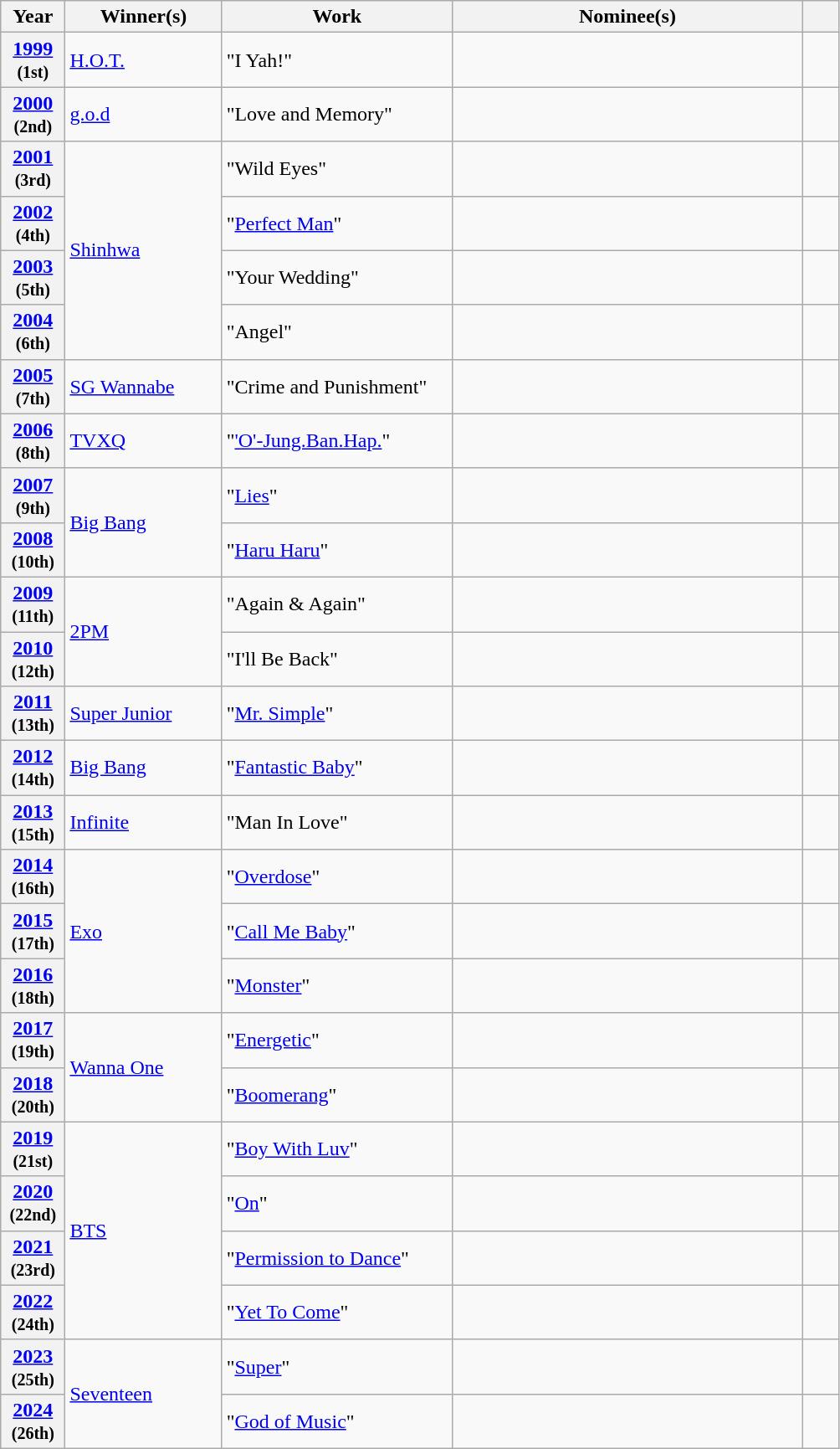<table class="wikitable plainrowheaders">
<tr>
<th scope="col" style="width:7%;">Year</th>
<th scope="col" style="width:17%;">Winner(s)</th>
<th scope="col" style="width:25%;">Work</th>
<th scope="col" class="unsortable" style="width:38%;">Nominee(s)</th>
<th scope="col" class="unsortable" style="width:4%;"></th>
</tr>
<tr>
<th scope="row" style="text-align:center"><a href='#'>1999</a><br><small>(1st)</small></th>
<td><a href='#'>H.O.T.</a></td>
<td>"I Yah!"</td>
<td style="font-size: 100%;"></td>
<td></td>
</tr>
<tr>
<th scope="row" style="text-align:center"><a href='#'>2000</a><br><small>(2nd)</small></th>
<td><a href='#'>g.o.d</a></td>
<td>"Love and Memory"</td>
<td style="font-size: 100%;"></td>
<td></td>
</tr>
<tr>
<th scope="row" style="text-align:center"><a href='#'>2001</a><br><small>(3rd)</small></th>
<td rowspan="4"><a href='#'>Shinhwa</a></td>
<td>"Wild Eyes"</td>
<td style="font-size: 100%;"></td>
<td></td>
</tr>
<tr>
<th scope="row" style="text-align:center"><a href='#'>2002</a><br><small>(4th)</small></th>
<td>"<a href='#'>Perfect Man</a>"</td>
<td style="font-size: 100%;"></td>
<td></td>
</tr>
<tr>
<th scope="row" style="text-align:center"><a href='#'>2003</a><br><small>(5th)</small></th>
<td>"Your Wedding"</td>
<td style="font-size: 100%;"></td>
<td></td>
</tr>
<tr>
<th scope="row" style="text-align:center"><a href='#'>2004</a><br><small>(6th)</small></th>
<td>"Angel"</td>
<td style="font-size: 100%;"></td>
<td></td>
</tr>
<tr>
<th scope="row" style="text-align:center"><a href='#'>2005</a><br><small>(7th)</small></th>
<td><a href='#'>SG Wannabe</a></td>
<td>"Crime and Punishment"</td>
<td style="font-size: 100%;"></td>
<td></td>
</tr>
<tr>
<th scope="row" style="text-align:center"><a href='#'>2006</a><br><small>(8th)</small></th>
<td><a href='#'>TVXQ</a></td>
<td>"<a href='#'>'O'-Jung.Ban.Hap.</a>"</td>
<td style="font-size: 100%;"></td>
<td></td>
</tr>
<tr>
<th scope="row" style="text-align:center"><a href='#'>2007</a><br><small>(9th)</small></th>
<td rowspan="2"><a href='#'>Big Bang</a></td>
<td>"<a href='#'>Lies</a>"</td>
<td style="font-size: 100%;"></td>
<td></td>
</tr>
<tr>
<th scope="row" style="text-align:center"><a href='#'>2008</a><br><small>(10th)</small></th>
<td>"<a href='#'>Haru Haru</a>"</td>
<td style="font-size: 100%;"></td>
<td></td>
</tr>
<tr>
<th scope="row" style="text-align:center"><a href='#'>2009</a><br><small>(11th)</small></th>
<td rowspan="2"><a href='#'>2PM</a></td>
<td>"Again & Again"</td>
<td style="font-size: 100%;"></td>
<td></td>
</tr>
<tr>
<th scope="row" style="text-align:center"><a href='#'>2010</a><br><small>(12th)</small></th>
<td>"I'll Be Back"</td>
<td style="font-size: 100%;"></td>
<td></td>
</tr>
<tr>
<th scope="row" style="text-align:center"><a href='#'>2011</a><br><small>(13th)</small></th>
<td><a href='#'>Super Junior</a></td>
<td>"<a href='#'>Mr. Simple</a>"</td>
<td style="font-size: 100%;"></td>
<td></td>
</tr>
<tr>
<th scope="row" style="text-align:center"><a href='#'>2012</a><br><small>(14th)</small></th>
<td><a href='#'>Big Bang</a></td>
<td>"<a href='#'>Fantastic Baby</a>"</td>
<td style="font-size: 100%;"></td>
<td></td>
</tr>
<tr>
<th scope="row" style="text-align:center"><a href='#'>2013</a><br><small>(15th)</small></th>
<td><a href='#'>Infinite</a></td>
<td>"Man In Love"</td>
<td style="font-size: 100%;"></td>
<td></td>
</tr>
<tr>
<th scope="row" style="text-align:center"><a href='#'>2014</a><br><small>(16th)</small></th>
<td rowspan="3"><a href='#'>Exo</a></td>
<td>"<a href='#'>Overdose</a>"</td>
<td style="font-size: 100%;"></td>
<td></td>
</tr>
<tr>
<th scope="row" style="text-align:center"><a href='#'>2015</a><br><small>(17th)</small></th>
<td>"<a href='#'>Call Me Baby</a>"</td>
<td style="font-size: 100%;"></td>
<td></td>
</tr>
<tr>
<th scope="row" style="text-align:center"><a href='#'>2016</a><br><small>(18th)</small></th>
<td>"<a href='#'>Monster</a>"</td>
<td style="font-size: 100%;"></td>
<td></td>
</tr>
<tr>
<th scope="row" style="text-align:center"><a href='#'>2017</a><br><small>(19th)</small></th>
<td rowspan="2"><a href='#'>Wanna One</a></td>
<td>"<a href='#'>Energetic</a>"</td>
<td style="font-size: 100%;"></td>
<td></td>
</tr>
<tr>
<th scope="row" style="text-align:center"><a href='#'>2018</a><br><small>(20th)</small></th>
<td>"<a href='#'>Boomerang</a>"</td>
<td style="font-size: 100%;"></td>
<td></td>
</tr>
<tr>
<th scope="row" style="text-align:center"><a href='#'>2019</a><br><small>(21st)</small></th>
<td rowspan="4"><a href='#'>BTS</a></td>
<td>"<a href='#'>Boy With Luv</a>"</td>
<td style="font-size: 100%;"></td>
<td></td>
</tr>
<tr>
<th scope="row" style="text-align:center"><a href='#'>2020</a><br><small>(22nd)</small></th>
<td>"<a href='#'>On</a>"</td>
<td style="font-size: 100%;"></td>
<td></td>
</tr>
<tr>
<th scope="row" style="text-align:center"><a href='#'>2021</a><br><small>(23rd)</small></th>
<td>"<a href='#'>Permission to Dance</a>"</td>
<td style="font-size: 100%;"></td>
<td></td>
</tr>
<tr>
<th scope="row" style="text-align:center"><a href='#'>2022</a><br><small>(24th)</small></th>
<td>"<a href='#'>Yet To Come</a>"</td>
<td style="font-size: 100%;"></td>
<td></td>
</tr>
<tr>
<th scope="row" style="text-align:center"><a href='#'>2023</a><br><small>(25th)</small></th>
<td rowspan="2"><a href='#'>Seventeen</a></td>
<td>"<a href='#'>Super</a>"</td>
<td style="font-size: 100%;"></td>
<td style="text-align:center"></td>
</tr>
<tr>
<th scope="row" style="text-align:center"><a href='#'>2024</a><br><small>(26th)</small></th>
<td>"<a href='#'>God of Music</a>"</td>
<td style="font-size: 100%;"></td>
<td style="text-align:center"></td>
</tr>
</table>
